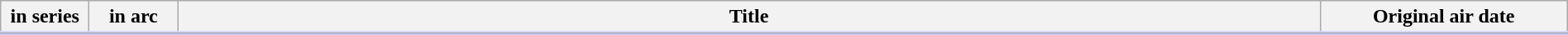<table class="wikitable" style="width:100%; margin:auto; background:#FFF;">
<tr style="border-bottom: 3px solid #CCF;">
<th style="width:4em;"> in series</th>
<th style="width:4em;"> in arc</th>
<th>Title</th>
<th style="width:12em;">Original air date</th>
</tr>
<tr>
</tr>
</table>
